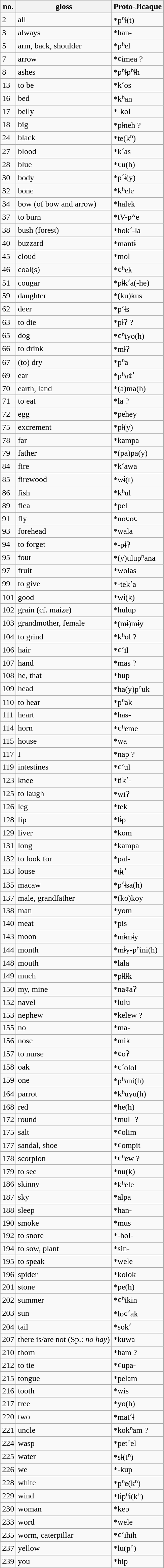<table class="wikitable sortable">
<tr>
<th>no.</th>
<th>gloss</th>
<th>Proto-Jicaque</th>
</tr>
<tr>
<td>2</td>
<td>all</td>
<td>*pʰɨ(t)</td>
</tr>
<tr>
<td>3</td>
<td>always</td>
<td>*han-</td>
</tr>
<tr>
<td>5</td>
<td>arm, back, shoulder</td>
<td>*pʰel</td>
</tr>
<tr>
<td>7</td>
<td>arrow</td>
<td>*¢imea ?</td>
</tr>
<tr>
<td>8</td>
<td>ashes</td>
<td>*pʰɨpʰɨh</td>
</tr>
<tr>
<td>13</td>
<td>to be</td>
<td>*kʼos</td>
</tr>
<tr>
<td>16</td>
<td>bed</td>
<td>*kʰan</td>
</tr>
<tr>
<td>17</td>
<td>belly</td>
<td>*-kol</td>
</tr>
<tr>
<td>18</td>
<td>big</td>
<td>*pɨneh ?</td>
</tr>
<tr>
<td>24</td>
<td>black</td>
<td>*te(kʰ)</td>
</tr>
<tr>
<td>27</td>
<td>blood</td>
<td>*kʼas</td>
</tr>
<tr>
<td>28</td>
<td>blue</td>
<td>*¢u(h)</td>
</tr>
<tr>
<td>30</td>
<td>body</td>
<td>*pʼɨ(y)</td>
</tr>
<tr>
<td>32</td>
<td>bone</td>
<td>*kʰele</td>
</tr>
<tr>
<td>34</td>
<td>bow (of bow and arrow)</td>
<td>*halek</td>
</tr>
<tr>
<td>37</td>
<td>to burn</td>
<td>*tV-pʷe</td>
</tr>
<tr>
<td>38</td>
<td>bush (forest)</td>
<td>*hokʼ-la</td>
</tr>
<tr>
<td>40</td>
<td>buzzard</td>
<td>*mantɨ</td>
</tr>
<tr>
<td>45</td>
<td>cloud</td>
<td>*mol</td>
</tr>
<tr>
<td>46</td>
<td>coal(s)</td>
<td>*¢ʰek</td>
</tr>
<tr>
<td>51</td>
<td>cougar</td>
<td>*pɨkʼa(-he)</td>
</tr>
<tr>
<td>59</td>
<td>daughter</td>
<td>*(ku)kus</td>
</tr>
<tr>
<td>62</td>
<td>deer</td>
<td>*pʼɨs</td>
</tr>
<tr>
<td>63</td>
<td>to die</td>
<td>*pɨʔ ?</td>
</tr>
<tr>
<td>65</td>
<td>dog</td>
<td>*¢ʰiyo(h)</td>
</tr>
<tr>
<td>66</td>
<td>to drink</td>
<td>*mɨʔ</td>
</tr>
<tr>
<td>67</td>
<td>(to) dry</td>
<td>*pʰa</td>
</tr>
<tr>
<td>69</td>
<td>ear</td>
<td>*pʰa¢ʼ</td>
</tr>
<tr>
<td>70</td>
<td>earth, land</td>
<td>*(a)ma(h)</td>
</tr>
<tr>
<td>71</td>
<td>to eat</td>
<td>*la ?</td>
</tr>
<tr>
<td>72</td>
<td>egg</td>
<td>*pehey</td>
</tr>
<tr>
<td>75</td>
<td>excrement</td>
<td>*pɨ(y)</td>
</tr>
<tr>
<td>78</td>
<td>far</td>
<td>*kampa</td>
</tr>
<tr>
<td>79</td>
<td>father</td>
<td>*(pa)pa(y)</td>
</tr>
<tr>
<td>84</td>
<td>fire</td>
<td>*kʼawa</td>
</tr>
<tr>
<td>85</td>
<td>firewood</td>
<td>*wɨ(t)</td>
</tr>
<tr>
<td>86</td>
<td>fish</td>
<td>*kʰul</td>
</tr>
<tr>
<td>89</td>
<td>flea</td>
<td>*pel</td>
</tr>
<tr>
<td>91</td>
<td>fly</td>
<td>*no¢o¢</td>
</tr>
<tr>
<td>93</td>
<td>forehead</td>
<td>*wala</td>
</tr>
<tr>
<td>94</td>
<td>to forget</td>
<td>*-pɨʔ</td>
</tr>
<tr>
<td>95</td>
<td>four</td>
<td>*(y)ulupʰana</td>
</tr>
<tr>
<td>97</td>
<td>fruit</td>
<td>*wolas</td>
</tr>
<tr>
<td>99</td>
<td>to give</td>
<td>*-tekʼa</td>
</tr>
<tr>
<td>101</td>
<td>good</td>
<td>*wɨ(k)</td>
</tr>
<tr>
<td>102</td>
<td>grain (cf. maize)</td>
<td>*hulup</td>
</tr>
<tr>
<td>103</td>
<td>grandmother, female</td>
<td>*(mɨ)mɨy</td>
</tr>
<tr>
<td>104</td>
<td>to grind</td>
<td>*kʰol ?</td>
</tr>
<tr>
<td>106</td>
<td>hair</td>
<td>*¢ʼil</td>
</tr>
<tr>
<td>107</td>
<td>hand</td>
<td>*mas ?</td>
</tr>
<tr>
<td>108</td>
<td>he, that</td>
<td>*hup</td>
</tr>
<tr>
<td>109</td>
<td>head</td>
<td>*ha(y)pʰuk</td>
</tr>
<tr>
<td>110</td>
<td>to hear</td>
<td>*pʰak</td>
</tr>
<tr>
<td>111</td>
<td>heart</td>
<td>*has-</td>
</tr>
<tr>
<td>114</td>
<td>horn</td>
<td>*¢ʰeme</td>
</tr>
<tr>
<td>115</td>
<td>house</td>
<td>*wa</td>
</tr>
<tr>
<td>117</td>
<td>I</td>
<td>*nap ?</td>
</tr>
<tr>
<td>119</td>
<td>intestines</td>
<td>*¢ʼul</td>
</tr>
<tr>
<td>123</td>
<td>knee</td>
<td>*tikʼ-</td>
</tr>
<tr>
<td>125</td>
<td>to laugh</td>
<td>*wiʔ</td>
</tr>
<tr>
<td>126</td>
<td>leg</td>
<td>*tek</td>
</tr>
<tr>
<td>128</td>
<td>lip</td>
<td>*lɨp</td>
</tr>
<tr>
<td>129</td>
<td>liver</td>
<td>*kom</td>
</tr>
<tr>
<td>131</td>
<td>long</td>
<td>*kampa</td>
</tr>
<tr>
<td>132</td>
<td>to look for</td>
<td>*pal-</td>
</tr>
<tr>
<td>133</td>
<td>louse</td>
<td>*tɨtʼ</td>
</tr>
<tr>
<td>135</td>
<td>macaw</td>
<td>*pʼɨsa(h)</td>
</tr>
<tr>
<td>137</td>
<td>male, grandfather</td>
<td>*(ko)koy</td>
</tr>
<tr>
<td>138</td>
<td>man</td>
<td>*yom</td>
</tr>
<tr>
<td>140</td>
<td>meat</td>
<td>*pis</td>
</tr>
<tr>
<td>143</td>
<td>moon</td>
<td>*mɨmɨy</td>
</tr>
<tr>
<td>144</td>
<td>month</td>
<td>*mɨy-pʰini(h)</td>
</tr>
<tr>
<td>148</td>
<td>mouth</td>
<td>*lala</td>
</tr>
<tr>
<td>149</td>
<td>much</td>
<td>*pɨlɨk</td>
</tr>
<tr>
<td>150</td>
<td>my, mine</td>
<td>*na¢aʔ</td>
</tr>
<tr>
<td>152</td>
<td>navel</td>
<td>*lulu</td>
</tr>
<tr>
<td>153</td>
<td>nephew</td>
<td>*kelew ?</td>
</tr>
<tr>
<td>155</td>
<td>no</td>
<td>*ma-</td>
</tr>
<tr>
<td>156</td>
<td>nose</td>
<td>*mik</td>
</tr>
<tr>
<td>157</td>
<td>to nurse</td>
<td>*¢oʔ</td>
</tr>
<tr>
<td>158</td>
<td>oak</td>
<td>*¢ʼolol</td>
</tr>
<tr>
<td>159</td>
<td>one</td>
<td>*pʰani(h)</td>
</tr>
<tr>
<td>164</td>
<td>parrot</td>
<td>*kʰuyu(h)</td>
</tr>
<tr>
<td>168</td>
<td>red</td>
<td>*he(h)</td>
</tr>
<tr>
<td>172</td>
<td>round</td>
<td>*mul- ?</td>
</tr>
<tr>
<td>175</td>
<td>salt</td>
<td>*¢olim</td>
</tr>
<tr>
<td>177</td>
<td>sandal, shoe</td>
<td>*¢ompit</td>
</tr>
<tr>
<td>178</td>
<td>scorpion</td>
<td>*¢ʰew ?</td>
</tr>
<tr>
<td>179</td>
<td>to see</td>
<td>*nu(k)</td>
</tr>
<tr>
<td>186</td>
<td>skinny</td>
<td>*kʰele</td>
</tr>
<tr>
<td>187</td>
<td>sky</td>
<td>*alpa</td>
</tr>
<tr>
<td>188</td>
<td>sleep</td>
<td>*han-</td>
</tr>
<tr>
<td>190</td>
<td>smoke</td>
<td>*mus</td>
</tr>
<tr>
<td>192</td>
<td>to snore</td>
<td>*-hol-</td>
</tr>
<tr>
<td>194</td>
<td>to sow, plant</td>
<td>*sin-</td>
</tr>
<tr>
<td>195</td>
<td>to speak</td>
<td>*wele</td>
</tr>
<tr>
<td>196</td>
<td>spider</td>
<td>*kolok</td>
</tr>
<tr>
<td>201</td>
<td>stone</td>
<td>*pe(h)</td>
</tr>
<tr>
<td>202</td>
<td>summer</td>
<td>*¢ʰikin</td>
</tr>
<tr>
<td>203</td>
<td>sun</td>
<td>*lo¢ʼak</td>
</tr>
<tr>
<td>204</td>
<td>tail</td>
<td>*sokʼ</td>
</tr>
<tr>
<td>207</td>
<td>there is/are not (Sp.: <em>no hay</em>)</td>
<td>*kuwa</td>
</tr>
<tr>
<td>210</td>
<td>thorn</td>
<td>*ham ?</td>
</tr>
<tr>
<td>212</td>
<td>to tie</td>
<td>*¢upa-</td>
</tr>
<tr>
<td>215</td>
<td>tongue</td>
<td>*pelam</td>
</tr>
<tr>
<td>216</td>
<td>tooth</td>
<td>*wis</td>
</tr>
<tr>
<td>217</td>
<td>tree</td>
<td>*yo(h)</td>
</tr>
<tr>
<td>220</td>
<td>two</td>
<td>*matʼɨ</td>
</tr>
<tr>
<td>221</td>
<td>uncle</td>
<td>*kokʰam ?</td>
</tr>
<tr>
<td>224</td>
<td>wasp</td>
<td>*petʰel</td>
</tr>
<tr>
<td>225</td>
<td>water</td>
<td>*sɨ(tʰ)</td>
</tr>
<tr>
<td>226</td>
<td>we</td>
<td>*-kup</td>
</tr>
<tr>
<td>228</td>
<td>white</td>
<td>*pʰe(kʰ)</td>
</tr>
<tr>
<td>229</td>
<td>wind</td>
<td>*lɨpʰɨ(kʰ)</td>
</tr>
<tr>
<td>230</td>
<td>woman</td>
<td>*kep</td>
</tr>
<tr>
<td>233</td>
<td>word</td>
<td>*wele</td>
</tr>
<tr>
<td>235</td>
<td>worm, caterpillar</td>
<td>*¢ʼihih</td>
</tr>
<tr>
<td>237</td>
<td>yellow</td>
<td>*lu(pʰ)</td>
</tr>
<tr>
<td>239</td>
<td>you</td>
<td>*hip</td>
</tr>
</table>
